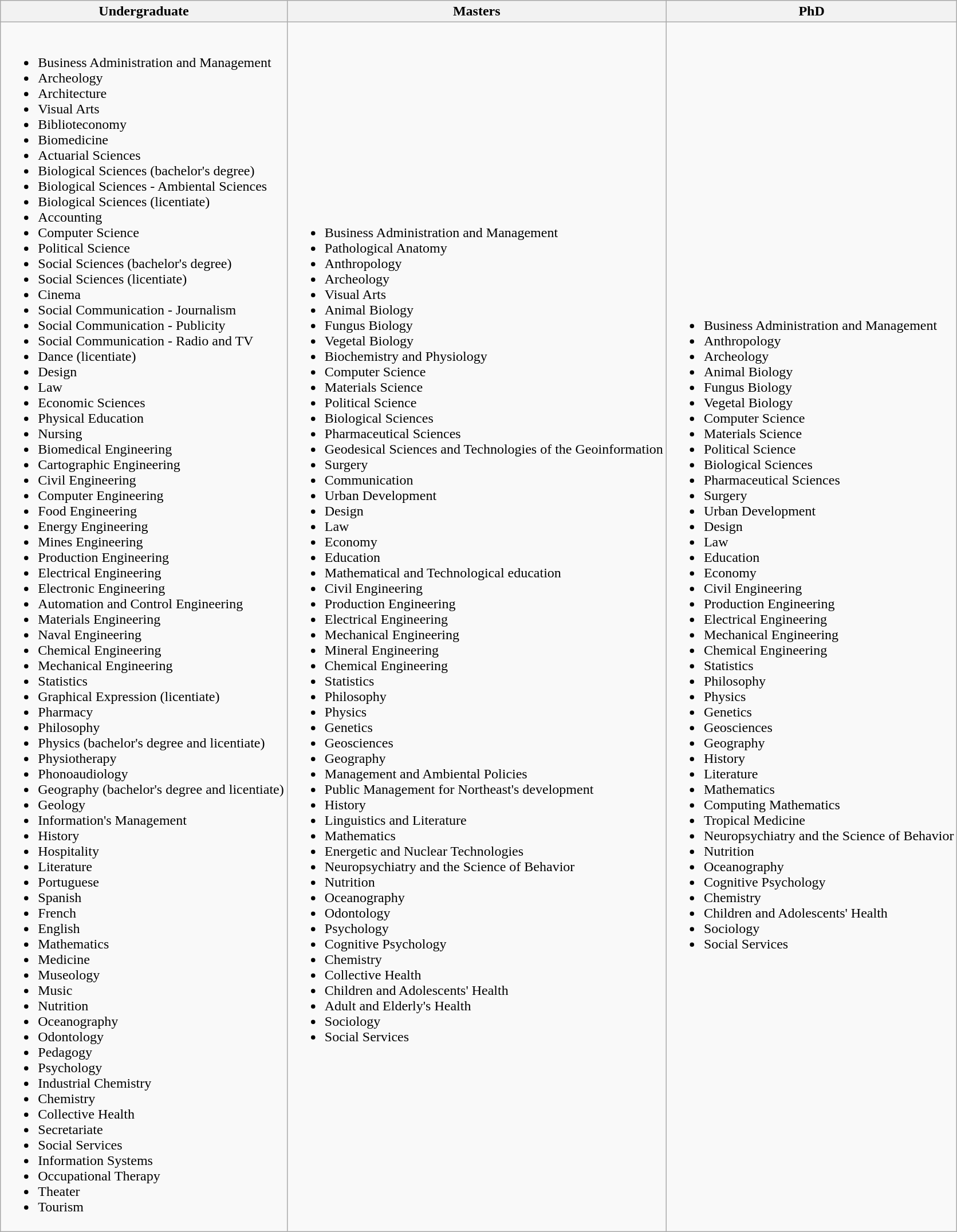<table class="wikitable">
<tr>
<th>Undergraduate</th>
<th>Masters</th>
<th>PhD</th>
</tr>
<tr>
<td><br><ul><li>Business Administration and Management</li><li>Archeology</li><li>Architecture</li><li>Visual Arts</li><li>Biblioteconomy</li><li>Biomedicine</li><li>Actuarial Sciences</li><li>Biological Sciences (bachelor's degree)</li><li>Biological Sciences - Ambiental Sciences</li><li>Biological Sciences (licentiate)</li><li>Accounting</li><li>Computer Science</li><li>Political Science</li><li>Social Sciences (bachelor's degree)</li><li>Social Sciences (licentiate)</li><li>Cinema</li><li>Social Communication - Journalism</li><li>Social Communication - Publicity</li><li>Social Communication - Radio and TV</li><li>Dance (licentiate)</li><li>Design</li><li>Law</li><li>Economic Sciences</li><li>Physical Education</li><li>Nursing</li><li>Biomedical Engineering</li><li>Cartographic Engineering</li><li>Civil Engineering</li><li>Computer Engineering</li><li>Food Engineering</li><li>Energy Engineering</li><li>Mines Engineering</li><li>Production Engineering</li><li>Electrical Engineering</li><li>Electronic Engineering</li><li>Automation and Control Engineering</li><li>Materials Engineering</li><li>Naval Engineering</li><li>Chemical Engineering</li><li>Mechanical Engineering</li><li>Statistics</li><li>Graphical Expression (licentiate)</li><li>Pharmacy</li><li>Philosophy</li><li>Physics (bachelor's degree and licentiate)</li><li>Physiotherapy</li><li>Phonoaudiology</li><li>Geography (bachelor's degree and licentiate)</li><li>Geology</li><li>Information's Management</li><li>History</li><li>Hospitality</li><li>Literature</li><li>Portuguese</li><li>Spanish</li><li>French</li><li>English</li><li>Mathematics</li><li>Medicine</li><li>Museology</li><li>Music</li><li>Nutrition</li><li>Oceanography</li><li>Odontology</li><li>Pedagogy</li><li>Psychology</li><li>Industrial Chemistry</li><li>Chemistry</li><li>Collective Health</li><li>Secretariate</li><li>Social Services</li><li>Information Systems</li><li>Occupational Therapy</li><li>Theater</li><li>Tourism</li></ul></td>
<td><br><ul><li>Business Administration and Management</li><li>Pathological Anatomy</li><li>Anthropology</li><li>Archeology</li><li>Visual Arts</li><li>Animal Biology</li><li>Fungus Biology</li><li>Vegetal Biology</li><li>Biochemistry and Physiology</li><li>Computer Science</li><li>Materials Science</li><li>Political Science</li><li>Biological Sciences</li><li>Pharmaceutical Sciences</li><li>Geodesical Sciences and Technologies of the Geoinformation</li><li>Surgery</li><li>Communication</li><li>Urban Development</li><li>Design</li><li>Law</li><li>Economy</li><li>Education</li><li>Mathematical and Technological education</li><li>Civil Engineering</li><li>Production Engineering</li><li>Electrical Engineering</li><li>Mechanical Engineering</li><li>Mineral Engineering</li><li>Chemical Engineering</li><li>Statistics</li><li>Philosophy</li><li>Physics</li><li>Genetics</li><li>Geosciences</li><li>Geography</li><li>Management and Ambiental Policies</li><li>Public Management for Northeast's development</li><li>History</li><li>Linguistics and Literature</li><li>Mathematics</li><li>Energetic and Nuclear Technologies</li><li>Neuropsychiatry and the Science of Behavior</li><li>Nutrition</li><li>Oceanography</li><li>Odontology</li><li>Psychology</li><li>Cognitive Psychology</li><li>Chemistry</li><li>Collective Health</li><li>Children and Adolescents' Health</li><li>Adult and Elderly's Health</li><li>Sociology</li><li>Social Services</li></ul></td>
<td><br><ul><li>Business Administration and Management</li><li>Anthropology</li><li>Archeology</li><li>Animal Biology</li><li>Fungus Biology</li><li>Vegetal Biology</li><li>Computer Science</li><li>Materials Science</li><li>Political Science</li><li>Biological Sciences</li><li>Pharmaceutical Sciences</li><li>Surgery</li><li>Urban Development</li><li>Design</li><li>Law</li><li>Education</li><li>Economy</li><li>Civil Engineering</li><li>Production Engineering</li><li>Electrical Engineering</li><li>Mechanical Engineering</li><li>Chemical Engineering</li><li>Statistics</li><li>Philosophy</li><li>Physics</li><li>Genetics</li><li>Geosciences</li><li>Geography</li><li>History</li><li>Literature</li><li>Mathematics</li><li>Computing Mathematics</li><li>Tropical Medicine</li><li>Neuropsychiatry and the Science of Behavior</li><li>Nutrition</li><li>Oceanography</li><li>Cognitive Psychology</li><li>Chemistry</li><li>Children and Adolescents' Health</li><li>Sociology</li><li>Social Services</li></ul></td>
</tr>
</table>
